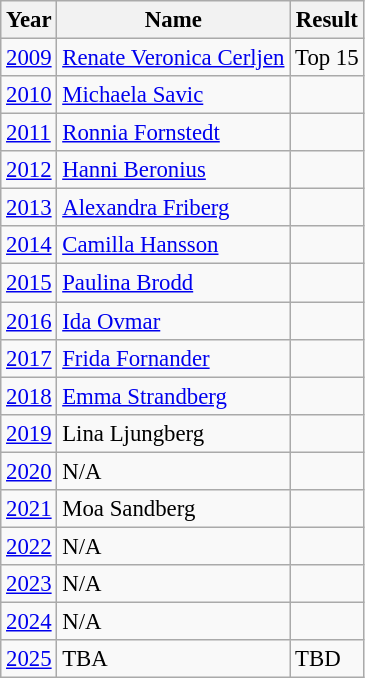<table class="wikitable" style="font-size:95%;">
<tr>
<th>Year</th>
<th>Name</th>
<th>Result</th>
</tr>
<tr>
<td><a href='#'>2009</a></td>
<td><a href='#'>Renate Veronica Cerljen</a></td>
<td>Top 15</td>
</tr>
<tr>
<td><a href='#'>2010</a></td>
<td><a href='#'>Michaela Savic</a></td>
<td></td>
</tr>
<tr>
<td><a href='#'>2011</a></td>
<td><a href='#'>Ronnia Fornstedt</a></td>
<td></td>
</tr>
<tr>
<td><a href='#'>2012</a></td>
<td><a href='#'>Hanni Beronius</a></td>
<td></td>
</tr>
<tr>
<td><a href='#'>2013</a></td>
<td><a href='#'>Alexandra Friberg</a></td>
<td></td>
</tr>
<tr>
<td><a href='#'>2014</a></td>
<td><a href='#'>Camilla Hansson</a></td>
<td></td>
</tr>
<tr>
<td><a href='#'>2015</a></td>
<td><a href='#'>Paulina Brodd</a></td>
<td></td>
</tr>
<tr>
<td><a href='#'>2016</a></td>
<td><a href='#'>Ida Ovmar</a></td>
<td></td>
</tr>
<tr>
<td><a href='#'>2017</a></td>
<td><a href='#'>Frida Fornander</a></td>
<td></td>
</tr>
<tr>
<td><a href='#'>2018</a></td>
<td><a href='#'>Emma Strandberg</a></td>
<td></td>
</tr>
<tr>
<td><a href='#'>2019</a></td>
<td>Lina Ljungberg</td>
<td></td>
</tr>
<tr>
<td><a href='#'>2020</a></td>
<td>N/A</td>
<td></td>
</tr>
<tr>
<td><a href='#'>2021</a></td>
<td>Moa Sandberg</td>
<td></td>
</tr>
<tr>
<td><a href='#'>2022</a></td>
<td>N/A</td>
<td></td>
</tr>
<tr>
<td><a href='#'>2023</a></td>
<td>N/A</td>
<td></td>
</tr>
<tr>
<td><a href='#'>2024</a></td>
<td>N/A</td>
<td></td>
</tr>
<tr>
<td><a href='#'>2025</a></td>
<td>TBA</td>
<td>TBD</td>
</tr>
</table>
